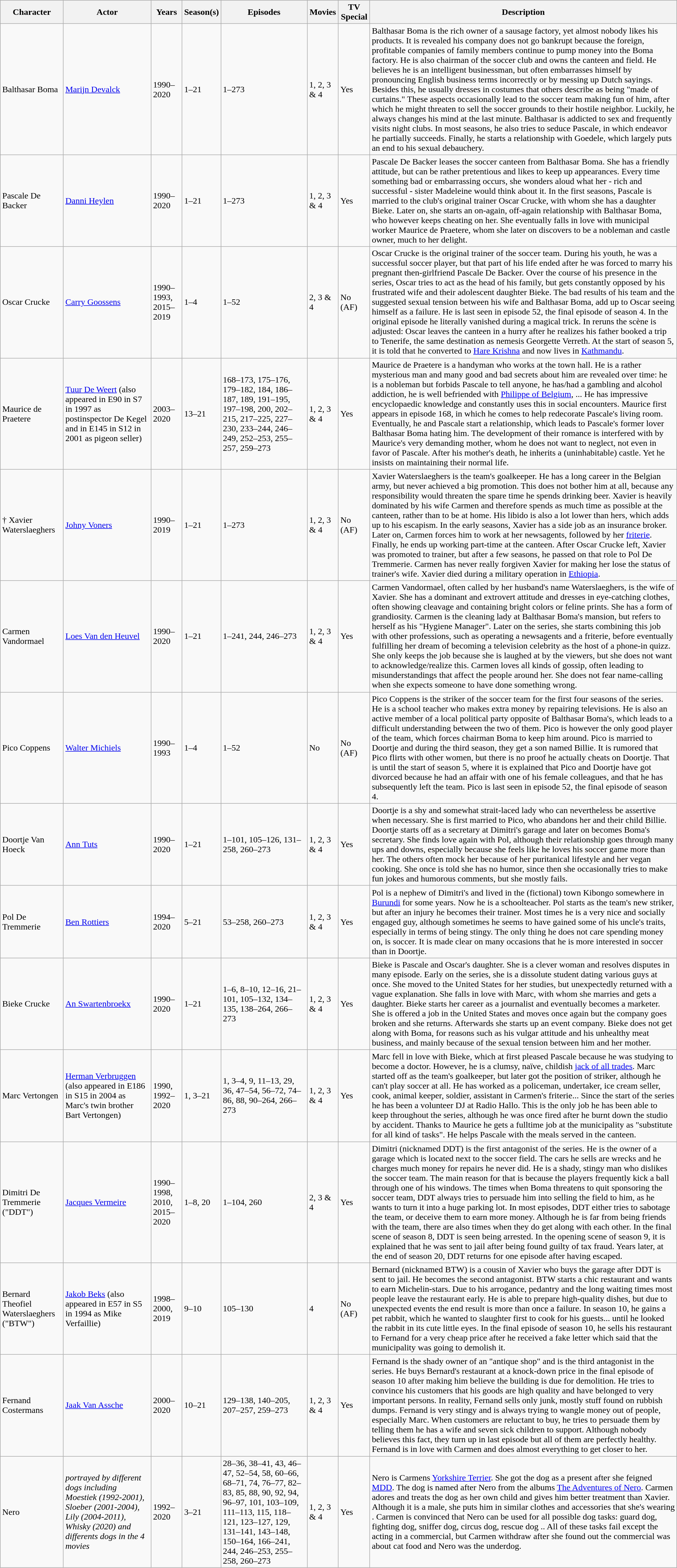<table class="wikitable">
<tr>
<th>Character</th>
<th>Actor</th>
<th>Years</th>
<th>Season(s)</th>
<th>Episodes</th>
<th>Movies</th>
<th>TV Special</th>
<th>Description</th>
</tr>
<tr>
<td>Balthasar Boma</td>
<td><a href='#'>Marijn Devalck</a></td>
<td>1990–2020</td>
<td>1–21</td>
<td>1–273</td>
<td>1, 2, 3 & 4</td>
<td>Yes</td>
<td>Balthasar Boma is the rich owner of a sausage factory, yet almost nobody likes his products. It is revealed his company does not go bankrupt because the foreign, profitable companies of family members continue to pump money into the Boma factory. He is also chairman of the soccer club and owns the canteen and field. He believes he is an intelligent businessman, but often embarrasses himself by pronouncing English business terms incorrectly or by messing up Dutch sayings. Besides this, he usually dresses in costumes that others describe as being "made of curtains." These aspects occasionally lead to the soccer team making fun of him, after which he might threaten to sell the soccer grounds to their hostile neighbor. Luckily, he always changes his mind at the last minute. Balthasar is addicted to sex and frequently visits night clubs. In most seasons, he also tries to seduce Pascale, in which endeavor he partially succeeds. Finally, he starts a relationship with Goedele, which largely puts an end to his sexual debauchery.</td>
</tr>
<tr>
<td>Pascale De Backer</td>
<td><a href='#'>Danni Heylen</a></td>
<td>1990–2020</td>
<td>1–21</td>
<td>1–273</td>
<td>1, 2, 3 & 4</td>
<td>Yes</td>
<td>Pascale De Backer leases the soccer canteen from Balthasar Boma. She has a friendly attitude, but can be rather pretentious and likes to keep up appearances. Every time something bad or embarrassing occurs, she wonders aloud what her - rich and successful - sister Madeleine would think about it. In the first seasons, Pascale is married to the club's original trainer Oscar Crucke, with whom she has a daughter Bieke. Later on, she starts an on-again, off-again relationship with Balthasar Boma, who however keeps cheating on her. She eventually falls in love with municipal worker Maurice de Praetere, whom she later on discovers to be a nobleman and castle owner, much to her delight.</td>
</tr>
<tr>
<td>Oscar Crucke</td>
<td><a href='#'>Carry Goossens</a></td>
<td>1990–1993, 2015–2019</td>
<td>1–4</td>
<td>1–52</td>
<td>2, 3 & 4</td>
<td>No (AF)</td>
<td>Oscar Crucke is the original trainer of the soccer team. During his youth, he was a successful soccer player, but that part of his life ended after he was forced to marry his pregnant then-girlfriend Pascale De Backer. Over the course of his presence in the series, Oscar tries to act as the head of his family, but gets constantly opposed by his frustrated wife and their adolescent daughter Bieke. The bad results of his team and the suggested sexual tension between his wife and Balthasar Boma, add up to Oscar seeing himself as a failure. He is last seen in episode 52, the final episode of season 4. In the original episode he literally vanished during a magical trick. In reruns the scène is adjusted: Oscar leaves the canteen in a hurry after he realizes his father booked a trip to Tenerife, the same destination as nemesis Georgette Verreth. At the start of season 5, it is told that he converted to <a href='#'>Hare Krishna</a> and now lives in <a href='#'>Kathmandu</a>.</td>
</tr>
<tr>
<td>Maurice de Praetere</td>
<td><a href='#'>Tuur De Weert</a> (also appeared in E90 in S7 in 1997 as postinspector De Kegel and in E145 in S12 in 2001 as pigeon seller)</td>
<td>2003–2020</td>
<td>13–21</td>
<td>168–173, 175–176, 179–182, 184, 186–187, 189, 191–195, 197–198, 200, 202–215, 217–225, 227–230, 233–244, 246–249, 252–253, 255–257, 259–273</td>
<td>1, 2, 3 & 4</td>
<td>Yes</td>
<td>Maurice de Praetere is a handyman who works at the town hall. He is a rather mysterious man and many good and bad secrets about him are revealed over time: he is a nobleman but forbids Pascale to tell anyone, he has/had a gambling and alcohol addiction, he is well befriended with <a href='#'>Philippe of Belgium</a>, ... He has impressive encyclopaedic knowledge and constantly uses this in social encounters. Maurice first appears in episode 168, in which he comes to help redecorate Pascale's living room. Eventually, he and Pascale start a relationship, which leads to Pascale's former lover Balthasar Boma hating him. The development of their romance is interfered with by Maurice's very demanding mother, whom he does not want to neglect, not even in favor of Pascale. After his mother's death, he inherits a (uninhabitable) castle. Yet he insists on maintaining their normal life.</td>
</tr>
<tr>
<td>† Xavier Waterslaeghers</td>
<td><a href='#'>Johny Voners</a></td>
<td>1990–2019</td>
<td>1–21</td>
<td>1–273</td>
<td>1, 2, 3 & 4</td>
<td>No (AF)</td>
<td>Xavier Waterslaeghers is the team's goalkeeper. He has a long career in the Belgian army, but never achieved a big promotion. This does not bother him at all, because any responsibility would threaten the spare time he spends drinking beer. Xavier is heavily dominated by his wife Carmen and therefore spends as much time as possible at the canteen, rather than to be at home. His libido is also a lot lower than hers, which adds up to his escapism. In the early seasons, Xavier has a side job as an insurance broker. Later on, Carmen forces him to work at her newsagents, followed by her <a href='#'>friterie</a>. Finally, he ends up working part-time at the canteen. After Oscar Crucke left, Xavier was promoted to trainer, but after a few seasons, he passed on that role to Pol De Tremmerie. Carmen has never really forgiven Xavier for making her lose the status of trainer's wife. Xavier died during a military operation in <a href='#'>Ethiopia</a>.</td>
</tr>
<tr>
<td>Carmen Vandormael</td>
<td><a href='#'>Loes Van den Heuvel</a></td>
<td>1990–2020</td>
<td>1–21</td>
<td>1–241, 244, 246–273</td>
<td>1, 2, 3 & 4</td>
<td>Yes</td>
<td>Carmen Vandormael, often called by her husband's name Waterslaeghers, is the wife of Xavier. She has a dominant and extrovert attitude and dresses in eye-catching clothes, often showing cleavage and containing bright colors or feline prints. She has a form of grandiosity. Carmen is the cleaning lady at Balthasar Boma's mansion, but refers to herself as his "Hygiene Manager". Later on the series, she starts combining this job with other professions, such as operating a newsagents and a friterie, before eventually fulfilling her dream of becoming a television celebrity as the host of a phone-in quizz. She only keeps the job because she is laughed at by the viewers, but she does not want to acknowledge/realize this. Carmen loves all kinds of gossip, often leading to misunderstandings that affect the people around her. She does not fear name-calling when she expects someone to have done something wrong.</td>
</tr>
<tr>
<td>Pico Coppens</td>
<td><a href='#'>Walter Michiels</a></td>
<td>1990–1993</td>
<td>1–4</td>
<td>1–52</td>
<td>No</td>
<td>No (AF)</td>
<td>Pico Coppens is the striker of the soccer team for the first four seasons of the series. He is a school teacher who makes extra money by repairing televisions. He is also an active member of a local political party opposite of Balthasar Boma's, which leads to a difficult understanding between the two of them. Pico is however the only good player of the team, which forces chairman Boma to keep him around. Pico is married to Doortje and during the third season, they get a son named Billie. It is rumored that Pico flirts with other women, but there is no proof he actually cheats on Doortje. That is until the start of season 5, where it is explained that Pico and Doortje have got divorced because he had an affair with one of his female colleagues, and that he has subsequently left the team. Pico is last seen in episode 52, the final episode of season 4.</td>
</tr>
<tr>
<td>Doortje Van Hoeck</td>
<td><a href='#'>Ann Tuts</a></td>
<td>1990–2020</td>
<td>1–21</td>
<td>1–101, 105–126, 131–258, 260–273</td>
<td>1, 2, 3 & 4</td>
<td>Yes</td>
<td>Doortje is a shy and somewhat strait-laced lady who can nevertheless be assertive when necessary. She is first married to Pico, who abandons her and their child Billie. Doortje starts off as a secretary at Dimitri's garage and later on becomes Boma's secretary. She finds love again with Pol, although their relationship goes through many ups and downs, especially because she feels like he loves his soccer game more than her. The others often mock her because of her puritanical lifestyle and her vegan cooking. She once is told she has no humor, since then she occasionally tries to make fun jokes and humorous comments, but she mostly fails.</td>
</tr>
<tr>
<td>Pol De Tremmerie</td>
<td><a href='#'>Ben Rottiers</a></td>
<td>1994–2020</td>
<td>5–21</td>
<td>53–258, 260–273</td>
<td>1, 2, 3 & 4</td>
<td>Yes</td>
<td>Pol is a nephew of Dimitri's and lived in the (fictional) town Kibongo somewhere in <a href='#'>Burundi</a> for some years. Now he is a schoolteacher. Pol starts as the team's new striker, but after an injury he becomes their trainer. Most times he is a very nice and socially engaged guy, although sometimes he seems to have gained some of his uncle's traits, especially in terms of being stingy. The only thing he does not care spending money on, is soccer. It is made clear on many occasions that he is more interested in soccer than in Doortje.</td>
</tr>
<tr>
<td>Bieke Crucke</td>
<td><a href='#'>An Swartenbroekx</a></td>
<td>1990–2020</td>
<td>1–21</td>
<td>1–6, 8–10, 12–16, 21–101, 105–132, 134–135, 138–264, 266–273</td>
<td>1, 2, 3 & 4</td>
<td>Yes</td>
<td>Bieke is Pascale and Oscar's daughter. She is a clever woman and resolves disputes in many episode. Early on the series, she is a dissolute student dating various guys at once. She moved to the United States for her studies, but unexpectedly returned with a vague explanation. She falls in love with Marc, with whom she marries and gets a daughter. Bieke starts her career as a journalist and eventually becomes a marketer. She is offered a job in the United States and moves once again but the company goes broken and she returns. Afterwards she starts up an event company. Bieke does not get along with Boma, for reasons such as his vulgar attitude and his unhealthy meat business, and mainly because of the sexual tension between him and her mother.</td>
</tr>
<tr>
<td>Marc Vertongen</td>
<td><a href='#'>Herman Verbruggen</a> (also appeared in E186 in S15 in 2004 as Marc's twin brother Bart Vertongen)</td>
<td>1990, 1992–2020</td>
<td>1, 3–21</td>
<td>1, 3–4, 9, 11–13, 29, 36, 47–54, 56–72, 74–86, 88, 90–264, 266–273</td>
<td>1, 2, 3 & 4</td>
<td>Yes</td>
<td>Marc fell in love with Bieke, which at first pleased Pascale because he was studying to become a doctor. However, he is a clumsy, naïve, childish <a href='#'>jack of all trades</a>. Marc started off as the team's goalkeeper, but later got the position of striker, although he can't play soccer at all. He has worked as a policeman, undertaker, ice cream seller, cook, animal keeper, soldier, assistant in Carmen's friterie... Since the start of the series he has been a volunteer DJ at Radio Hallo. This is the only job he has been able to keep throughout the series, although he was once fired after he burnt down the studio by accident. Thanks to Maurice he gets a fulltime job at the municipality as "substitute for all kind of tasks". He helps Pascale with the meals served in the canteen.</td>
</tr>
<tr>
<td>Dimitri De Tremmerie ("DDT")</td>
<td><a href='#'>Jacques Vermeire</a></td>
<td>1990–1998, 2010, 2015–2020</td>
<td>1–8, 20</td>
<td>1–104, 260</td>
<td>2, 3 & 4</td>
<td>Yes</td>
<td>Dimitri (nicknamed DDT) is the first antagonist of the series. He is the owner of a garage which is located next to the soccer field. The cars he sells are wrecks and he charges much money for repairs he never did. He is a shady, stingy man who dislikes the soccer team. The main reason for that is because the players frequently kick a ball through one of his windows. The times when Boma threatens to quit sponsoring the soccer team, DDT always tries to persuade him into selling the field to him, as he wants to turn it into a huge parking lot. In most episodes, DDT either tries to sabotage the team, or deceive them to earn more money. Although he is far from being friends with the team, there are also times when they do get along with each other. In the final scene of season 8, DDT is seen being arrested. In the opening scene of season 9, it is explained that he was sent to jail after being found guilty of tax fraud. Years later, at the end of season 20, DDT returns for one episode after having escaped.</td>
</tr>
<tr>
<td>Bernard Theofiel Waterslaeghers ("BTW")</td>
<td><a href='#'>Jakob Beks</a> (also appeared in E57 in S5 in 1994 as Mike Verfaillie)</td>
<td>1998–2000, 2019</td>
<td>9–10</td>
<td>105–130</td>
<td>4</td>
<td>No (AF)</td>
<td>Bernard (nicknamed BTW) is a cousin of Xavier who buys the garage after DDT is sent to jail. He becomes the second antagonist. BTW starts a chic restaurant and wants to earn Michelin-stars. Due to his arrogance, pedantry and the long waiting times most people leave the restaurant early. He is able to prepare high-quality dishes, but due to unexpected events the end result is more than once a failure. In season 10, he gains a pet rabbit, which he wanted to slaughter first to cook for his guests... until he looked the rabbit in its cute little eyes. In the final episode of season 10, he sells his restaurant to Fernand for a very cheap price after he received a fake letter which said that the municipality was going to demolish it.</td>
</tr>
<tr>
<td>Fernand Costermans</td>
<td><a href='#'>Jaak Van Assche</a></td>
<td>2000–2020</td>
<td>10–21</td>
<td>129–138, 140–205, 207–257, 259–273</td>
<td>1, 2, 3 & 4</td>
<td>Yes</td>
<td>Fernand is the shady owner of an "antique shop" and is the third antagonist in the series. He buys Bernard's restaurant at a knock-down price in the final episode of season 10 after making him believe the building is due for demolition. He tries to convince his customers that his goods are high quality and have belonged to very important persons. In reality, Fernand sells only junk, mostly stuff found on rubbish dumps. Fernand is very stingy and is always trying to wangle money out of people, especially Marc. When customers are reluctant to buy, he tries to persuade them by telling them he has a wife and seven sick children to support. Although nobody believes this fact, they turn up in last episode but all of them are perfectly healthy. Fernand is in love with Carmen and does almost everything to get closer to her.</td>
</tr>
<tr>
<td>Nero</td>
<td><em>portrayed by different dogs including Moestiek (1992-2001), Sloeber (2001-2004), Lily (2004-2011), Whisky (2020) and differents dogs in the 4 movies</em></td>
<td>1992–2020</td>
<td>3–21</td>
<td>28–36, 38–41, 43, 46–47, 52–54, 58, 60–66, 68–71, 74, 76–77, 82–83, 85, 88, 90, 92, 94, 96–97, 101, 103–109, 111–113, 115, 118–121, 123–127, 129, 131–141, 143–148, 150–164, 166–241, 244, 246–253, 255–258, 260–273</td>
<td>1, 2, 3 & 4</td>
<td>Yes</td>
<td>Nero is Carmens <a href='#'>Yorkshire Terrier</a>. She got the dog as a present after she feigned <a href='#'>MDD</a>. The dog is named after Nero from the albums <a href='#'>The Adventures of Nero</a>. Carmen adores and treats the dog as her own child and gives him better treatment than Xavier. Although it is a male, she puts him in similar clothes and accessories that she's wearing .  Carmen is convinced that Nero can be used for all possible dog tasks: guard dog, fighting dog, sniffer dog, circus dog, rescue dog .. All of these tasks fail except the acting in a commercial, but Carmen withdraw after she found out the commercial was about cat food and Nero was the underdog.</td>
</tr>
</table>
